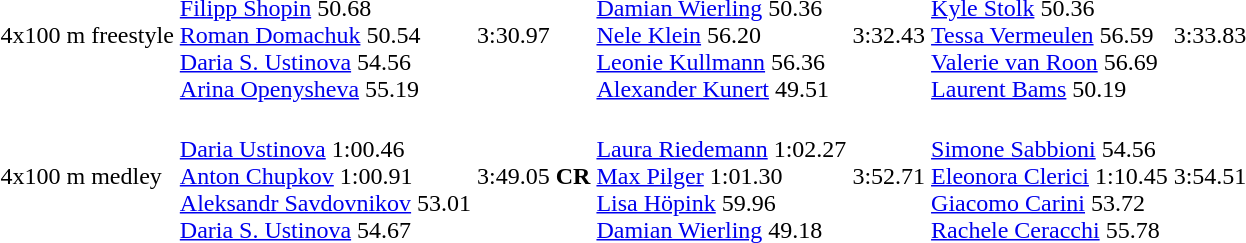<table>
<tr>
<td>4x100 m freestyle</td>
<td><br><a href='#'>Filipp Shopin</a> 50.68<br><a href='#'>Roman Domachuk</a> 50.54<br><a href='#'>Daria S. Ustinova</a> 54.56<br><a href='#'>Arina Openysheva</a> 55.19</td>
<td>3:30.97</td>
<td><br><a href='#'>Damian Wierling</a> 50.36<br><a href='#'>Nele Klein</a> 56.20<br><a href='#'>Leonie Kullmann</a> 56.36<br><a href='#'>Alexander Kunert</a> 49.51</td>
<td>3:32.43</td>
<td><br><a href='#'>Kyle Stolk</a> 50.36<br><a href='#'>Tessa Vermeulen</a> 56.59<br><a href='#'>Valerie van Roon</a> 56.69<br><a href='#'>Laurent Bams</a> 50.19</td>
<td>3:33.83</td>
</tr>
<tr>
<td>4x100 m medley</td>
<td><br><a href='#'>Daria Ustinova</a> 1:00.46<br><a href='#'>Anton Chupkov</a> 1:00.91<br><a href='#'>Aleksandr Savdovnikov</a> 53.01<br><a href='#'>Daria S. Ustinova</a> 54.67</td>
<td>3:49.05  <strong>CR</strong></td>
<td><br><a href='#'>Laura Riedemann</a> 1:02.27<br><a href='#'>Max Pilger</a> 1:01.30<br><a href='#'>Lisa Höpink</a> 59.96<br><a href='#'>Damian Wierling</a> 49.18</td>
<td>3:52.71</td>
<td><br><a href='#'>Simone Sabbioni</a> 54.56<br><a href='#'>Eleonora Clerici</a> 1:10.45<br><a href='#'>Giacomo Carini</a> 53.72<br><a href='#'>Rachele Ceracchi</a> 55.78</td>
<td>3:54.51</td>
</tr>
</table>
